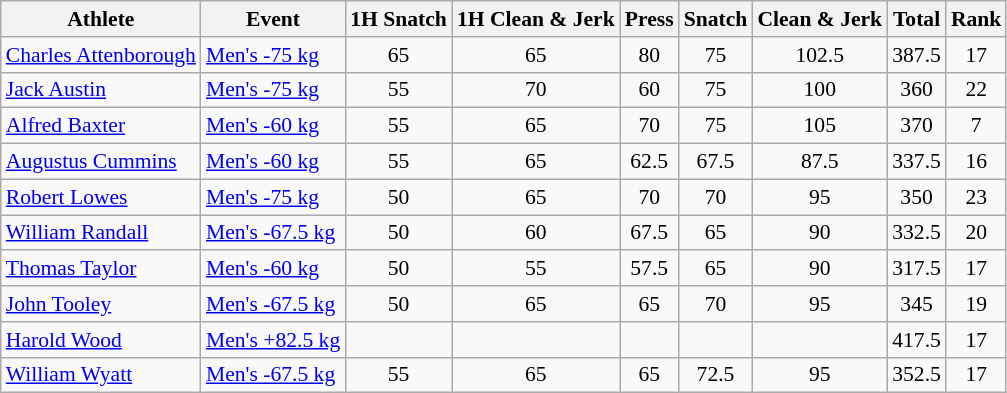<table class="wikitable" style="font-size:90%">
<tr>
<th>Athlete</th>
<th>Event</th>
<th>1H Snatch</th>
<th>1H Clean & Jerk</th>
<th>Press</th>
<th>Snatch</th>
<th>Clean & Jerk</th>
<th>Total</th>
<th>Rank</th>
</tr>
<tr align=center>
<td align=left><a href='#'>Charles Attenborough</a></td>
<td align=left><a href='#'>Men's -75 kg</a></td>
<td>65</td>
<td>65</td>
<td>80</td>
<td>75</td>
<td>102.5</td>
<td>387.5</td>
<td>17</td>
</tr>
<tr align=center>
<td align=left><a href='#'>Jack Austin</a></td>
<td align=left><a href='#'>Men's -75 kg</a></td>
<td>55</td>
<td>70</td>
<td>60</td>
<td>75</td>
<td>100</td>
<td>360</td>
<td>22</td>
</tr>
<tr align=center>
<td align=left><a href='#'>Alfred Baxter</a></td>
<td align=left><a href='#'>Men's -60 kg</a></td>
<td>55</td>
<td>65</td>
<td>70</td>
<td>75</td>
<td>105</td>
<td>370</td>
<td>7</td>
</tr>
<tr align=center>
<td align=left><a href='#'>Augustus Cummins</a></td>
<td align=left><a href='#'>Men's -60 kg</a></td>
<td>55</td>
<td>65</td>
<td>62.5</td>
<td>67.5</td>
<td>87.5</td>
<td>337.5</td>
<td>16</td>
</tr>
<tr align=center>
<td align=left><a href='#'>Robert Lowes</a></td>
<td align=left><a href='#'>Men's -75 kg</a></td>
<td>50</td>
<td>65</td>
<td>70</td>
<td>70</td>
<td>95</td>
<td>350</td>
<td>23</td>
</tr>
<tr align=center>
<td align=left><a href='#'>William Randall</a></td>
<td align=left><a href='#'>Men's -67.5 kg</a></td>
<td>50</td>
<td>60</td>
<td>67.5</td>
<td>65</td>
<td>90</td>
<td>332.5</td>
<td>20</td>
</tr>
<tr align=center>
<td align=left><a href='#'>Thomas Taylor</a></td>
<td align=left><a href='#'>Men's -60 kg</a></td>
<td>50</td>
<td>55</td>
<td>57.5</td>
<td>65</td>
<td>90</td>
<td>317.5</td>
<td>17</td>
</tr>
<tr align=center>
<td align=left><a href='#'>John Tooley</a></td>
<td align=left><a href='#'>Men's -67.5 kg</a></td>
<td>50</td>
<td>65</td>
<td>65</td>
<td>70</td>
<td>95</td>
<td>345</td>
<td>19</td>
</tr>
<tr align=center>
<td align=left><a href='#'>Harold Wood</a></td>
<td align=left><a href='#'>Men's +82.5 kg</a></td>
<td></td>
<td></td>
<td></td>
<td></td>
<td></td>
<td>417.5</td>
<td>17</td>
</tr>
<tr align=center>
<td align=left><a href='#'>William Wyatt</a></td>
<td align=left><a href='#'>Men's -67.5 kg</a></td>
<td>55</td>
<td>65</td>
<td>65</td>
<td>72.5</td>
<td>95</td>
<td>352.5</td>
<td>17</td>
</tr>
</table>
